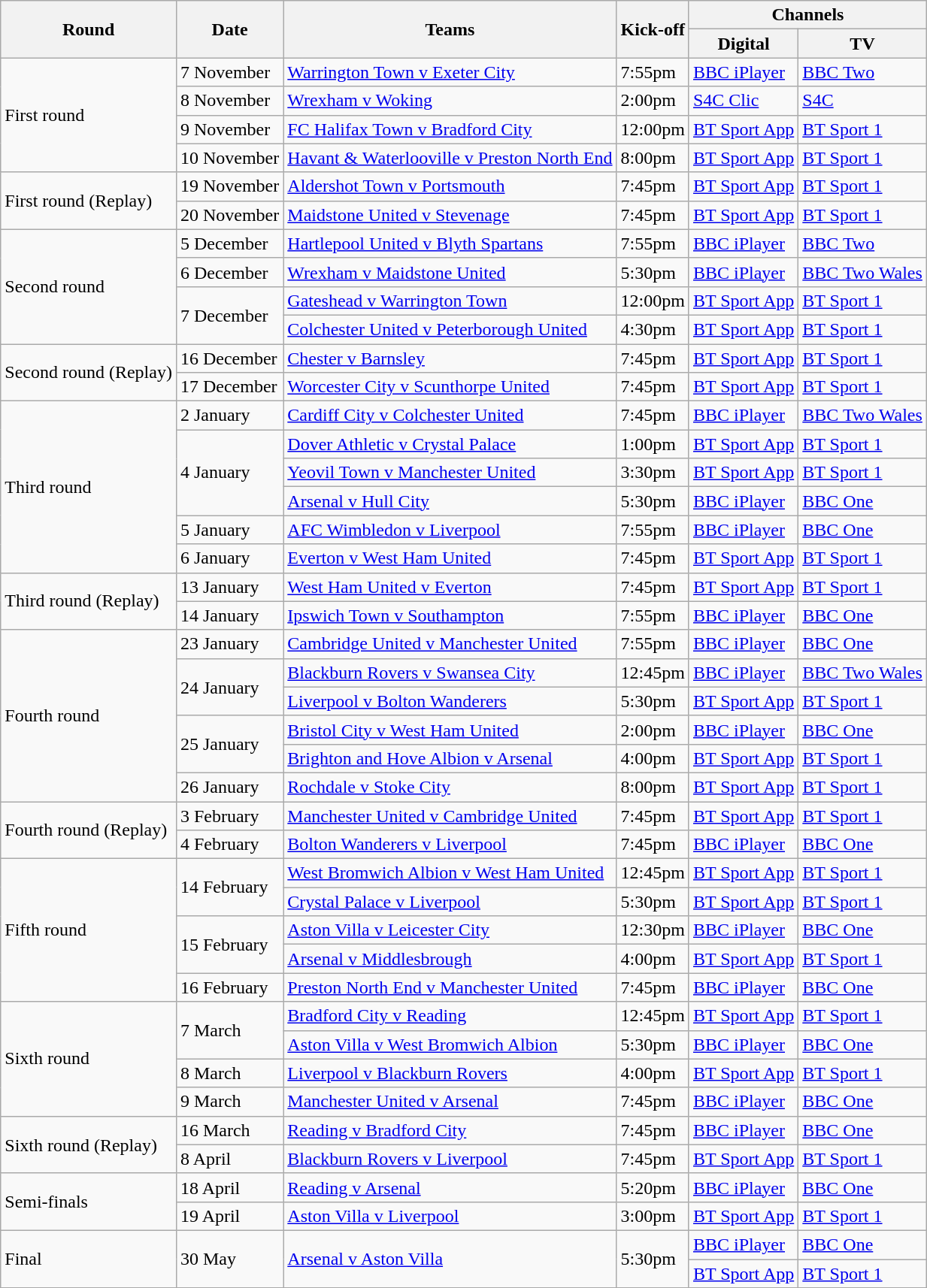<table class="wikitable">
<tr>
<th rowspan=2>Round</th>
<th rowspan=2>Date</th>
<th rowspan=2>Teams</th>
<th rowspan=2>Kick-off</th>
<th colspan=2>Channels</th>
</tr>
<tr>
<th>Digital</th>
<th>TV</th>
</tr>
<tr>
<td rowspan=4>First round</td>
<td>7 November</td>
<td><a href='#'>Warrington Town v Exeter City</a></td>
<td>7:55pm</td>
<td><a href='#'>BBC iPlayer</a></td>
<td><a href='#'>BBC Two</a></td>
</tr>
<tr>
<td>8 November</td>
<td><a href='#'>Wrexham v Woking</a></td>
<td>2:00pm</td>
<td><a href='#'>S4C Clic</a></td>
<td><a href='#'>S4C</a></td>
</tr>
<tr>
<td>9 November</td>
<td><a href='#'>FC Halifax Town v Bradford City</a></td>
<td>12:00pm</td>
<td><a href='#'>BT Sport App</a></td>
<td><a href='#'>BT Sport 1</a></td>
</tr>
<tr>
<td>10 November</td>
<td><a href='#'>Havant & Waterlooville v Preston North End</a></td>
<td>8:00pm</td>
<td><a href='#'>BT Sport App</a></td>
<td><a href='#'>BT Sport 1</a></td>
</tr>
<tr>
<td rowspan=2>First round (Replay)</td>
<td>19 November</td>
<td><a href='#'>Aldershot Town v Portsmouth</a></td>
<td>7:45pm</td>
<td><a href='#'>BT Sport App</a></td>
<td><a href='#'>BT Sport 1</a></td>
</tr>
<tr>
<td>20 November</td>
<td><a href='#'>Maidstone United v Stevenage</a></td>
<td>7:45pm</td>
<td><a href='#'>BT Sport App</a></td>
<td><a href='#'>BT Sport 1</a></td>
</tr>
<tr>
<td rowspan=4>Second round</td>
<td>5 December</td>
<td><a href='#'>Hartlepool United v Blyth Spartans</a></td>
<td>7:55pm</td>
<td><a href='#'>BBC iPlayer</a></td>
<td><a href='#'>BBC Two</a></td>
</tr>
<tr>
<td>6 December</td>
<td><a href='#'>Wrexham v Maidstone United</a></td>
<td>5:30pm</td>
<td><a href='#'>BBC iPlayer</a></td>
<td><a href='#'>BBC Two Wales</a></td>
</tr>
<tr>
<td rowspan=2>7 December</td>
<td><a href='#'>Gateshead v Warrington Town</a></td>
<td>12:00pm</td>
<td><a href='#'>BT Sport App</a></td>
<td><a href='#'>BT Sport 1</a></td>
</tr>
<tr>
<td><a href='#'>Colchester United v Peterborough United</a></td>
<td>4:30pm</td>
<td><a href='#'>BT Sport App</a></td>
<td><a href='#'>BT Sport 1</a></td>
</tr>
<tr>
<td rowspan=2>Second round (Replay)</td>
<td>16 December</td>
<td><a href='#'>Chester v Barnsley</a></td>
<td>7:45pm</td>
<td><a href='#'>BT Sport App</a></td>
<td><a href='#'>BT Sport 1</a></td>
</tr>
<tr>
<td>17 December</td>
<td><a href='#'>Worcester City v Scunthorpe United</a></td>
<td>7:45pm</td>
<td><a href='#'>BT Sport App</a></td>
<td><a href='#'>BT Sport 1</a></td>
</tr>
<tr>
<td rowspan=6>Third round</td>
<td>2 January</td>
<td><a href='#'>Cardiff City v Colchester United</a></td>
<td>7:45pm</td>
<td><a href='#'>BBC iPlayer</a></td>
<td><a href='#'>BBC Two Wales</a></td>
</tr>
<tr>
<td rowspan=3>4 January</td>
<td><a href='#'>Dover Athletic v Crystal Palace</a></td>
<td>1:00pm</td>
<td><a href='#'>BT Sport App</a></td>
<td><a href='#'>BT Sport 1</a></td>
</tr>
<tr>
<td><a href='#'>Yeovil Town v Manchester United</a></td>
<td>3:30pm</td>
<td><a href='#'>BT Sport App</a></td>
<td><a href='#'>BT Sport 1</a></td>
</tr>
<tr>
<td><a href='#'>Arsenal v Hull City</a></td>
<td>5:30pm</td>
<td><a href='#'>BBC iPlayer</a></td>
<td><a href='#'>BBC One</a></td>
</tr>
<tr>
<td>5 January</td>
<td><a href='#'>AFC Wimbledon v Liverpool</a></td>
<td>7:55pm</td>
<td><a href='#'>BBC iPlayer</a></td>
<td><a href='#'>BBC One</a></td>
</tr>
<tr>
<td>6 January</td>
<td><a href='#'>Everton v West Ham United</a></td>
<td>7:45pm</td>
<td><a href='#'>BT Sport App</a></td>
<td><a href='#'>BT Sport 1</a></td>
</tr>
<tr>
<td rowspan=2>Third round (Replay)</td>
<td>13 January</td>
<td><a href='#'>West Ham United v Everton</a></td>
<td>7:45pm</td>
<td><a href='#'>BT Sport App</a></td>
<td><a href='#'>BT Sport 1</a></td>
</tr>
<tr>
<td>14 January</td>
<td><a href='#'>Ipswich Town v Southampton</a></td>
<td>7:55pm</td>
<td><a href='#'>BBC iPlayer</a></td>
<td><a href='#'>BBC One</a></td>
</tr>
<tr>
<td rowspan=6>Fourth round</td>
<td>23 January</td>
<td><a href='#'>Cambridge United v Manchester United</a></td>
<td>7:55pm</td>
<td><a href='#'>BBC iPlayer</a></td>
<td><a href='#'>BBC One</a></td>
</tr>
<tr>
<td rowspan=2>24 January</td>
<td><a href='#'>Blackburn Rovers v Swansea City</a></td>
<td>12:45pm</td>
<td><a href='#'>BBC iPlayer</a></td>
<td><a href='#'>BBC Two Wales</a></td>
</tr>
<tr>
<td><a href='#'>Liverpool v Bolton Wanderers</a></td>
<td>5:30pm</td>
<td><a href='#'>BT Sport App</a></td>
<td><a href='#'>BT Sport 1</a></td>
</tr>
<tr>
<td rowspan=2>25 January</td>
<td><a href='#'>Bristol City v West Ham United</a></td>
<td>2:00pm</td>
<td><a href='#'>BBC iPlayer</a></td>
<td><a href='#'>BBC One</a></td>
</tr>
<tr>
<td><a href='#'>Brighton and Hove Albion v Arsenal</a></td>
<td>4:00pm</td>
<td><a href='#'>BT Sport App</a></td>
<td><a href='#'>BT Sport 1</a></td>
</tr>
<tr>
<td>26 January</td>
<td><a href='#'>Rochdale v Stoke City</a></td>
<td>8:00pm</td>
<td><a href='#'>BT Sport App</a></td>
<td><a href='#'>BT Sport 1</a></td>
</tr>
<tr>
<td rowspan=2>Fourth round (Replay)</td>
<td>3 February</td>
<td><a href='#'>Manchester United v Cambridge United</a></td>
<td>7:45pm</td>
<td><a href='#'>BT Sport App</a></td>
<td><a href='#'>BT Sport 1</a></td>
</tr>
<tr>
<td>4 February</td>
<td><a href='#'>Bolton Wanderers v Liverpool</a></td>
<td>7:45pm</td>
<td><a href='#'>BBC iPlayer</a></td>
<td><a href='#'>BBC One</a></td>
</tr>
<tr>
<td rowspan=5>Fifth round</td>
<td rowspan=2>14 February</td>
<td><a href='#'>West Bromwich Albion v West Ham United</a></td>
<td>12:45pm</td>
<td><a href='#'>BT Sport App</a></td>
<td><a href='#'>BT Sport 1</a></td>
</tr>
<tr>
<td><a href='#'>Crystal Palace v Liverpool</a></td>
<td>5:30pm</td>
<td><a href='#'>BT Sport App</a></td>
<td><a href='#'>BT Sport 1</a></td>
</tr>
<tr>
<td rowspan=2>15 February</td>
<td><a href='#'>Aston Villa v Leicester City</a></td>
<td>12:30pm</td>
<td><a href='#'>BBC iPlayer</a></td>
<td><a href='#'>BBC One</a></td>
</tr>
<tr>
<td><a href='#'>Arsenal v Middlesbrough</a></td>
<td>4:00pm</td>
<td><a href='#'>BT Sport App</a></td>
<td><a href='#'>BT Sport 1</a></td>
</tr>
<tr>
<td>16 February</td>
<td><a href='#'>Preston North End v Manchester United</a></td>
<td>7:45pm</td>
<td><a href='#'>BBC iPlayer</a></td>
<td><a href='#'>BBC One</a></td>
</tr>
<tr>
<td rowspan=4>Sixth round</td>
<td rowspan=2>7 March</td>
<td><a href='#'>Bradford City v Reading</a></td>
<td>12:45pm</td>
<td><a href='#'>BT Sport App</a></td>
<td><a href='#'>BT Sport 1</a></td>
</tr>
<tr>
<td><a href='#'>Aston Villa v West Bromwich Albion</a></td>
<td>5:30pm</td>
<td><a href='#'>BBC iPlayer</a></td>
<td><a href='#'>BBC One</a></td>
</tr>
<tr>
<td>8 March</td>
<td><a href='#'>Liverpool v Blackburn Rovers</a></td>
<td>4:00pm</td>
<td><a href='#'>BT Sport App</a></td>
<td><a href='#'>BT Sport 1</a></td>
</tr>
<tr>
<td>9 March</td>
<td><a href='#'>Manchester United v Arsenal</a></td>
<td>7:45pm</td>
<td><a href='#'>BBC iPlayer</a></td>
<td><a href='#'>BBC One</a></td>
</tr>
<tr>
<td rowspan=2>Sixth round (Replay)</td>
<td>16 March</td>
<td><a href='#'>Reading v Bradford City</a></td>
<td>7:45pm</td>
<td><a href='#'>BBC iPlayer</a></td>
<td><a href='#'>BBC One</a></td>
</tr>
<tr>
<td>8 April</td>
<td><a href='#'>Blackburn Rovers v Liverpool</a></td>
<td>7:45pm</td>
<td><a href='#'>BT Sport App</a></td>
<td><a href='#'>BT Sport 1</a></td>
</tr>
<tr>
<td rowspan=2>Semi-finals</td>
<td>18 April</td>
<td><a href='#'>Reading v Arsenal</a></td>
<td>5:20pm</td>
<td><a href='#'>BBC iPlayer</a></td>
<td><a href='#'>BBC One</a></td>
</tr>
<tr>
<td>19 April</td>
<td><a href='#'>Aston Villa v Liverpool</a></td>
<td>3:00pm</td>
<td><a href='#'>BT Sport App</a></td>
<td><a href='#'>BT Sport 1</a></td>
</tr>
<tr>
<td rowspan=2>Final</td>
<td rowspan=2>30 May</td>
<td rowspan=2><a href='#'>Arsenal v Aston Villa</a></td>
<td rowspan=2>5:30pm</td>
<td><a href='#'>BBC iPlayer</a></td>
<td><a href='#'>BBC One</a></td>
</tr>
<tr>
<td><a href='#'>BT Sport App</a></td>
<td><a href='#'>BT Sport 1</a></td>
</tr>
<tr>
</tr>
</table>
